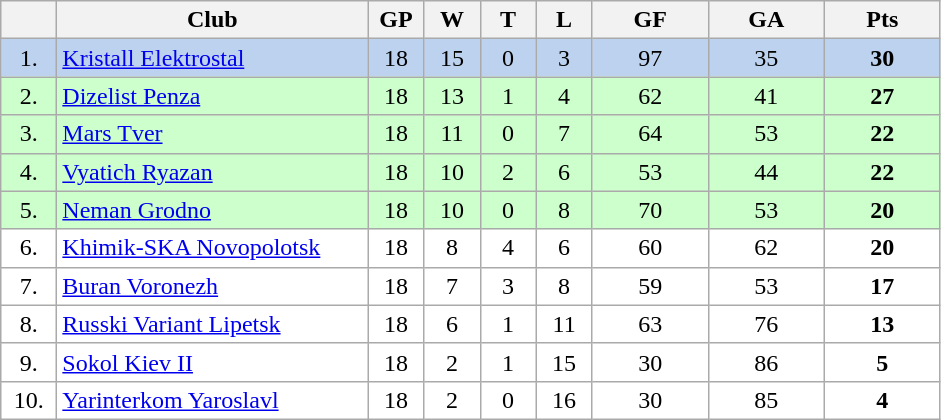<table class="wikitable">
<tr>
<th width="30"></th>
<th width="200">Club</th>
<th width="30">GP</th>
<th width="30">W</th>
<th width="30">T</th>
<th width="30">L</th>
<th width="70">GF</th>
<th width="70">GA</th>
<th width="70">Pts</th>
</tr>
<tr bgcolor="#BCD2EE" align="center">
<td>1.</td>
<td align="left"><a href='#'>Kristall Elektrostal</a></td>
<td>18</td>
<td>15</td>
<td>0</td>
<td>3</td>
<td>97</td>
<td>35</td>
<td><strong>30</strong></td>
</tr>
<tr bgcolor="#CCFFCC" align="center">
<td>2.</td>
<td align="left"><a href='#'>Dizelist Penza</a></td>
<td>18</td>
<td>13</td>
<td>1</td>
<td>4</td>
<td>62</td>
<td>41</td>
<td><strong>27</strong></td>
</tr>
<tr bgcolor="#CCFFCC" align="center">
<td>3.</td>
<td align="left"><a href='#'>Mars Tver</a></td>
<td>18</td>
<td>11</td>
<td>0</td>
<td>7</td>
<td>64</td>
<td>53</td>
<td><strong>22</strong></td>
</tr>
<tr bgcolor="#CCFFCC" align="center">
<td>4.</td>
<td align="left"><a href='#'>Vyatich Ryazan</a></td>
<td>18</td>
<td>10</td>
<td>2</td>
<td>6</td>
<td>53</td>
<td>44</td>
<td><strong>22</strong></td>
</tr>
<tr bgcolor="#CCFFCC" align="center">
<td>5.</td>
<td align="left"><a href='#'>Neman Grodno</a></td>
<td>18</td>
<td>10</td>
<td>0</td>
<td>8</td>
<td>70</td>
<td>53</td>
<td><strong>20</strong></td>
</tr>
<tr bgcolor="#FFFFFF" align="center">
<td>6.</td>
<td align="left"><a href='#'>Khimik-SKA Novopolotsk</a></td>
<td>18</td>
<td>8</td>
<td>4</td>
<td>6</td>
<td>60</td>
<td>62</td>
<td><strong>20</strong></td>
</tr>
<tr bgcolor="#FFFFFF" align="center">
<td>7.</td>
<td align="left"><a href='#'>Buran Voronezh</a></td>
<td>18</td>
<td>7</td>
<td>3</td>
<td>8</td>
<td>59</td>
<td>53</td>
<td><strong>17</strong></td>
</tr>
<tr bgcolor="#FFFFFF" align="center">
<td>8.</td>
<td align="left"><a href='#'>Russki Variant Lipetsk</a></td>
<td>18</td>
<td>6</td>
<td>1</td>
<td>11</td>
<td>63</td>
<td>76</td>
<td><strong>13</strong></td>
</tr>
<tr bgcolor="#FFFFFF" align="center">
<td>9.</td>
<td align="left"><a href='#'>Sokol Kiev II</a></td>
<td>18</td>
<td>2</td>
<td>1</td>
<td>15</td>
<td>30</td>
<td>86</td>
<td><strong>5</strong></td>
</tr>
<tr bgcolor="#FFFFFF" align="center">
<td>10.</td>
<td align="left"><a href='#'>Yarinterkom Yaroslavl</a></td>
<td>18</td>
<td>2</td>
<td>0</td>
<td>16</td>
<td>30</td>
<td>85</td>
<td><strong>4</strong></td>
</tr>
</table>
